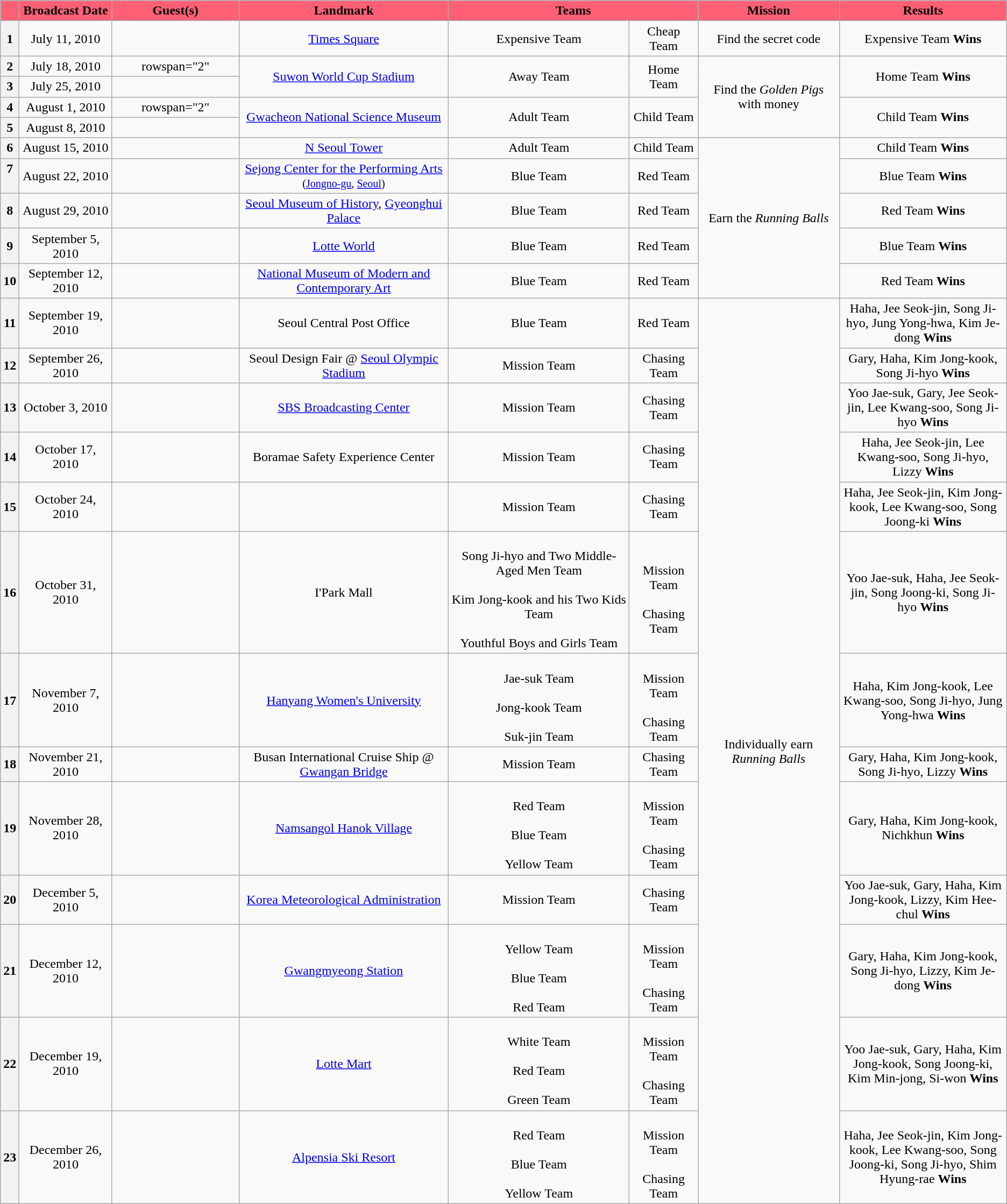<table class="wikitable" style="text-align:center">
<tr>
<th style="background:#FF6075"></th>
<th style="background:#FF6075">Broadcast Date <br></th>
<th style="background:#FF6075; width:150px;">Guest(s)</th>
<th style="background:#FF6075">Landmark</th>
<th style="background:#FF6075" colspan="2">Teams</th>
<th style="background:#FF6075">Mission</th>
<th style="background:#FF6075; width:200px;">Results</th>
</tr>
<tr>
<th>1</th>
<td>July 11, 2010<br></td>
<td></td>
<td><a href='#'>Times Square</a><br></td>
<td>Expensive Team<br></td>
<td>Cheap Team<br></td>
<td>Find the secret code</td>
<td>Expensive Team <strong>Wins</strong><br></td>
</tr>
<tr>
<th>2</th>
<td>July 18, 2010<br></td>
<td>rowspan="2" </td>
<td rowspan="2"><a href='#'>Suwon World Cup Stadium</a><br></td>
<td rowspan="2">Away Team<br></td>
<td rowspan="2">Home Team<br></td>
<td rowspan="4">Find the <em>Golden Pigs</em> with money</td>
<td rowspan="2">Home Team <strong>Wins</strong><br></td>
</tr>
<tr>
<th>3</th>
<td>July 25, 2010<br></td>
</tr>
<tr>
<th>4</th>
<td>August 1, 2010<br></td>
<td>rowspan="2" </td>
<td rowspan="2"><a href='#'>Gwacheon National Science Museum</a><br></td>
<td rowspan="2">Adult Team<br></td>
<td rowspan="2">Child Team<br></td>
<td rowspan="2">Child Team <strong>Wins</strong><br></td>
</tr>
<tr>
<th>5</th>
<td>August 8, 2010<br></td>
</tr>
<tr>
<th>6<br></th>
<td>August 15, 2010 <br></td>
<td></td>
<td><a href='#'>N Seoul Tower</a><br></td>
<td>Adult Team<br></td>
<td>Child Team<br></td>
<td rowspan="5">Earn the <em>Running Balls</em></td>
<td>Child Team <strong>Wins</strong><br></td>
</tr>
<tr>
<th>7<br><br></th>
<td>August 22, 2010<br></td>
<td></td>
<td><a href='#'>Sejong Center for the Performing Arts</a><br><small>(<a href='#'>Jongno-gu</a>, <a href='#'>Seoul</a>)</small></td>
<td>Blue Team<br></td>
<td>Red Team<br></td>
<td>Blue Team <strong>Wins</strong><br></td>
</tr>
<tr>
<th>8<br></th>
<td>August 29, 2010<br></td>
<td></td>
<td><a href='#'>Seoul Museum of History</a>, <a href='#'>Gyeonghui Palace</a><br></td>
<td>Blue Team<br></td>
<td>Red Team<br></td>
<td>Red Team <strong>Wins</strong><br></td>
</tr>
<tr>
<th>9<br></th>
<td>September 5, 2010<br></td>
<td></td>
<td><a href='#'>Lotte World</a><br></td>
<td>Blue Team<br></td>
<td>Red Team<br></td>
<td>Blue Team <strong>Wins</strong><br></td>
</tr>
<tr>
<th>10</th>
<td>September 12, 2010<br></td>
<td></td>
<td><a href='#'>National Museum of Modern and Contemporary Art</a><br></td>
<td>Blue Team<br></td>
<td>Red Team<br></td>
<td>Red Team <strong>Wins</strong><br></td>
</tr>
<tr>
<th>11<br></th>
<td>September 19, 2010<br></td>
<td></td>
<td>Seoul Central Post Office<br></td>
<td>Blue Team<br></td>
<td>Red Team<br></td>
<td rowspan="13">Individually earn <em>Running Balls</em></td>
<td>Haha, Jee Seok-jin, Song Ji-hyo, Jung Yong-hwa, Kim Je-dong <strong>Wins</strong><br></td>
</tr>
<tr>
<th>12<br></th>
<td>September 26, 2010<br></td>
<td></td>
<td>Seoul Design Fair @ <a href='#'>Seoul Olympic Stadium</a><br></td>
<td>Mission Team<br></td>
<td>Chasing Team<br></td>
<td>Gary, Haha, Kim Jong-kook, Song Ji-hyo <strong>Wins</strong><br></td>
</tr>
<tr>
<th>13<br></th>
<td>October 3, 2010<br></td>
<td></td>
<td><a href='#'>SBS Broadcasting Center</a><br></td>
<td>Mission Team<br></td>
<td>Chasing Team<br></td>
<td>Yoo Jae-suk, Gary, Jee Seok-jin, Lee Kwang-soo, Song Ji-hyo <strong>Wins</strong><br></td>
</tr>
<tr>
<th>14</th>
<td>October 17, 2010<br></td>
<td></td>
<td>Boramae Safety Experience Center<br></td>
<td>Mission Team<br></td>
<td>Chasing Team<br></td>
<td>Haha, Jee Seok-jin, Lee Kwang-soo, Song Ji-hyo, Lizzy <strong>Wins</strong><br></td>
</tr>
<tr>
<th>15</th>
<td>October 24, 2010<br></td>
<td></td>
<td><br></td>
<td>Mission Team<br></td>
<td>Chasing Team<br></td>
<td>Haha, Jee Seok-jin, Kim Jong-kook, Lee Kwang-soo, Song Joong-ki <strong>Wins</strong><br></td>
</tr>
<tr>
<th>16</th>
<td>October 31, 2010<br></td>
<td></td>
<td>I'Park Mall<br></td>
<td><br>Song Ji-hyo and Two Middle-Aged Men Team<br><br>Kim Jong-kook and his Two Kids Team<br><br>Youthful Boys and Girls Team<br></td>
<td><br>Mission Team<br><br>Chasing Team<br></td>
<td>Yoo Jae-suk, Haha, Jee Seok-jin, Song Joong-ki, Song Ji-hyo <strong>Wins</strong><br></td>
</tr>
<tr>
<th>17</th>
<td>November 7, 2010<br></td>
<td></td>
<td><a href='#'>Hanyang Women's University</a><br></td>
<td><br>Jae-suk Team<br><br>Jong-kook Team<br><br>Suk-jin Team<br></td>
<td><br>Mission Team<br><br>Chasing Team<br></td>
<td>Haha, Kim Jong-kook, Lee Kwang-soo, Song Ji-hyo, Jung Yong-hwa <strong>Wins</strong><br></td>
</tr>
<tr>
<th>18<br></th>
<td>November 21, 2010<br></td>
<td></td>
<td>Busan International Cruise Ship @ <a href='#'>Gwangan Bridge</a><br></td>
<td>Mission Team<br></td>
<td>Chasing Team<br></td>
<td>Gary, Haha, Kim Jong-kook, Song Ji-hyo, Lizzy <strong>Wins</strong><br></td>
</tr>
<tr>
<th>19</th>
<td>November 28, 2010<br></td>
<td></td>
<td><a href='#'>Namsangol Hanok Village</a><br></td>
<td><br>Red Team<br><br>Blue Team<br><br>Yellow Team<br></td>
<td><br>Mission Team<br><br>Chasing Team<br></td>
<td>Gary, Haha, Kim Jong-kook, Nichkhun <strong>Wins</strong><br></td>
</tr>
<tr>
<th>20<br></th>
<td>December 5, 2010<br></td>
<td></td>
<td><a href='#'>Korea Meteorological Administration</a><br></td>
<td>Mission Team<br></td>
<td>Chasing Team<br></td>
<td>Yoo Jae-suk, Gary, Haha, Kim Jong-kook, Lizzy, Kim Hee-chul <strong>Wins</strong><br></td>
</tr>
<tr>
<th>21</th>
<td>December 12, 2010<br></td>
<td></td>
<td><a href='#'>Gwangmyeong Station</a><br></td>
<td><br>Yellow Team<br><br>Blue Team<br><br>Red Team<br></td>
<td><br>Mission Team <br><br>Chasing Team <br></td>
<td>Gary, Haha, Kim Jong-kook, Song Ji-hyo, Lizzy, Kim Je-dong <strong>Wins</strong><br></td>
</tr>
<tr>
<th>22<br></th>
<td>December 19, 2010<br></td>
<td></td>
<td><a href='#'>Lotte Mart</a><br></td>
<td><br>White Team<br><br>Red Team<br><br>Green Team<br></td>
<td><br>Mission Team<br><br>Chasing Team<br></td>
<td>Yoo Jae-suk, Gary, Haha, Kim Jong-kook, Song Joong-ki, Kim Min-jong, Si-won <strong>Wins</strong><br></td>
</tr>
<tr>
<th>23<br></th>
<td>December 26, 2010<br></td>
<td></td>
<td><a href='#'>Alpensia Ski Resort</a><br></td>
<td><br>Red Team<br><br>Blue Team<br><br>Yellow Team<br></td>
<td><br>Mission Team<br><br>Chasing Team<br></td>
<td>Haha, Jee Seok-jin, Kim Jong-kook, Lee Kwang-soo, Song Joong-ki, Song Ji-hyo, Shim Hyung-rae <strong>Wins</strong><br></td>
</tr>
</table>
